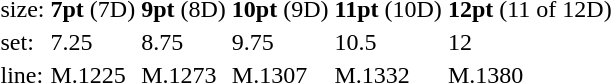<table style="margin-left:40px;">
<tr>
<td>size:</td>
<td><strong>7pt</strong> (7D)</td>
<td><strong>9pt</strong> (8D)</td>
<td><strong>10pt</strong> (9D)</td>
<td><strong>11pt</strong> (10D)</td>
<td><strong>12pt</strong> (11 of 12D)</td>
</tr>
<tr>
<td>set:</td>
<td>7.25</td>
<td>8.75</td>
<td>9.75</td>
<td>10.5</td>
<td>12</td>
</tr>
<tr>
<td>line:</td>
<td>M.1225</td>
<td>M.1273</td>
<td>M.1307</td>
<td>M.1332</td>
<td>M.1380</td>
</tr>
</table>
